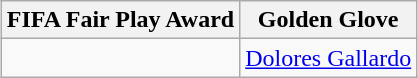<table class=wikitable style="text-align:center; margin:auto">
<tr>
<th>FIFA Fair Play Award</th>
<th>Golden Glove</th>
</tr>
<tr>
<td></td>
<td> <a href='#'>Dolores Gallardo</a></td>
</tr>
</table>
